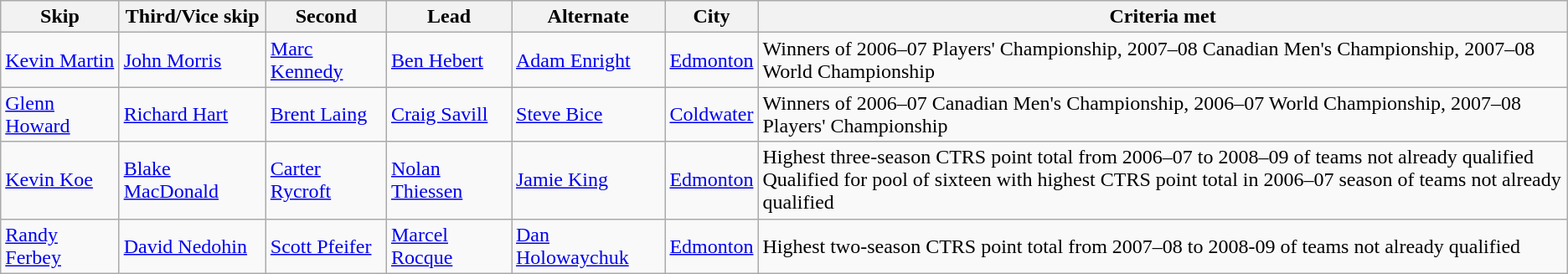<table class="wikitable">
<tr>
<th>Skip</th>
<th>Third/Vice skip</th>
<th>Second</th>
<th>Lead</th>
<th>Alternate</th>
<th>City</th>
<th>Criteria met</th>
</tr>
<tr>
<td><a href='#'>Kevin Martin</a></td>
<td><a href='#'>John Morris</a></td>
<td><a href='#'>Marc Kennedy</a></td>
<td><a href='#'>Ben Hebert</a></td>
<td><a href='#'>Adam Enright</a></td>
<td><a href='#'>Edmonton</a></td>
<td>Winners of 2006–07 Players' Championship, 2007–08 Canadian Men's Championship, 2007–08 World Championship</td>
</tr>
<tr>
<td><a href='#'>Glenn Howard</a></td>
<td><a href='#'>Richard Hart</a></td>
<td><a href='#'>Brent Laing</a></td>
<td><a href='#'>Craig Savill</a></td>
<td><a href='#'>Steve Bice</a></td>
<td><a href='#'>Coldwater</a></td>
<td>Winners of 2006–07 Canadian Men's Championship, 2006–07 World Championship, 2007–08 Players' Championship</td>
</tr>
<tr>
<td><a href='#'>Kevin Koe</a></td>
<td><a href='#'>Blake MacDonald</a></td>
<td><a href='#'>Carter Rycroft</a></td>
<td><a href='#'>Nolan Thiessen</a></td>
<td><a href='#'>Jamie King</a></td>
<td><a href='#'>Edmonton</a></td>
<td>Highest three-season CTRS point total from 2006–07 to 2008–09 of teams not already qualified<br>Qualified for pool of sixteen with highest CTRS point total in 2006–07 season of teams not already qualified</td>
</tr>
<tr>
<td><a href='#'>Randy Ferbey</a></td>
<td><a href='#'>David Nedohin</a></td>
<td><a href='#'>Scott Pfeifer</a></td>
<td><a href='#'>Marcel Rocque</a></td>
<td><a href='#'>Dan Holowaychuk</a></td>
<td><a href='#'>Edmonton</a></td>
<td>Highest two-season CTRS point total from 2007–08 to 2008-09 of teams not already qualified</td>
</tr>
</table>
